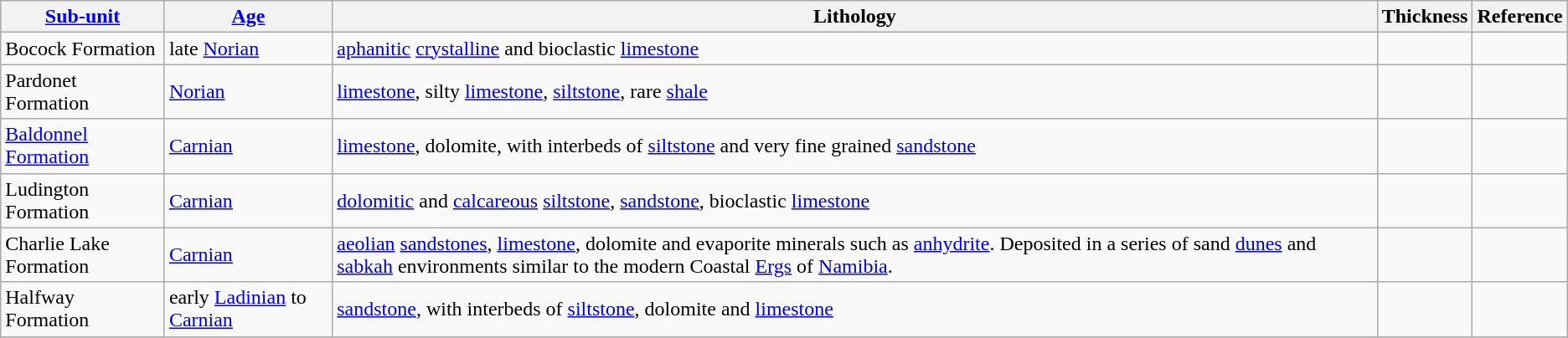<table class="wikitable">
<tr>
<th><a href='#'>Sub-unit</a></th>
<th><a href='#'>Age</a></th>
<th>Lithology</th>
<th>Thickness</th>
<th>Reference</th>
</tr>
<tr>
<td>Bocock Formation</td>
<td>late <a href='#'>Norian</a></td>
<td><a href='#'>aphanitic</a> <a href='#'>crystalline</a> and bioclastic <a href='#'>limestone</a></td>
<td></td>
<td></td>
</tr>
<tr>
<td>Pardonet Formation</td>
<td><a href='#'>Norian</a></td>
<td><a href='#'>limestone</a>, silty <a href='#'>limestone</a>, <a href='#'>siltstone</a>, rare <a href='#'>shale</a></td>
<td></td>
<td></td>
</tr>
<tr>
<td><a href='#'>Baldonnel Formation</a></td>
<td><a href='#'>Carnian</a></td>
<td><a href='#'>limestone</a>, dolomite, with interbeds of  <a href='#'>siltstone</a> and very fine grained <a href='#'>sandstone</a></td>
<td></td>
<td></td>
</tr>
<tr>
<td>Ludington Formation</td>
<td><a href='#'>Carnian</a></td>
<td><a href='#'>dolomitic</a> and <a href='#'>calcareous</a> <a href='#'>siltstone</a>, <a href='#'>sandstone</a>, bioclastic <a href='#'>limestone</a></td>
<td></td>
<td></td>
</tr>
<tr>
<td>Charlie Lake Formation</td>
<td><a href='#'>Carnian</a></td>
<td><a href='#'>aeolian</a> <a href='#'>sandstones</a>, <a href='#'>limestone</a>, dolomite and evaporite minerals such as <a href='#'>anhydrite</a>.  Deposited in a series of sand <a href='#'>dunes</a> and <a href='#'>sabkah</a> environments similar to the modern Coastal <a href='#'>Ergs</a> of  <a href='#'>Namibia</a>.</td>
<td></td>
<td></td>
</tr>
<tr>
<td>Halfway Formation</td>
<td>early <a href='#'>Ladinian</a> to <a href='#'>Carnian</a></td>
<td><a href='#'>sandstone</a>, with interbeds of <a href='#'>siltstone</a>, dolomite and <a href='#'>limestone</a></td>
<td></td>
<td></td>
</tr>
<tr>
</tr>
</table>
